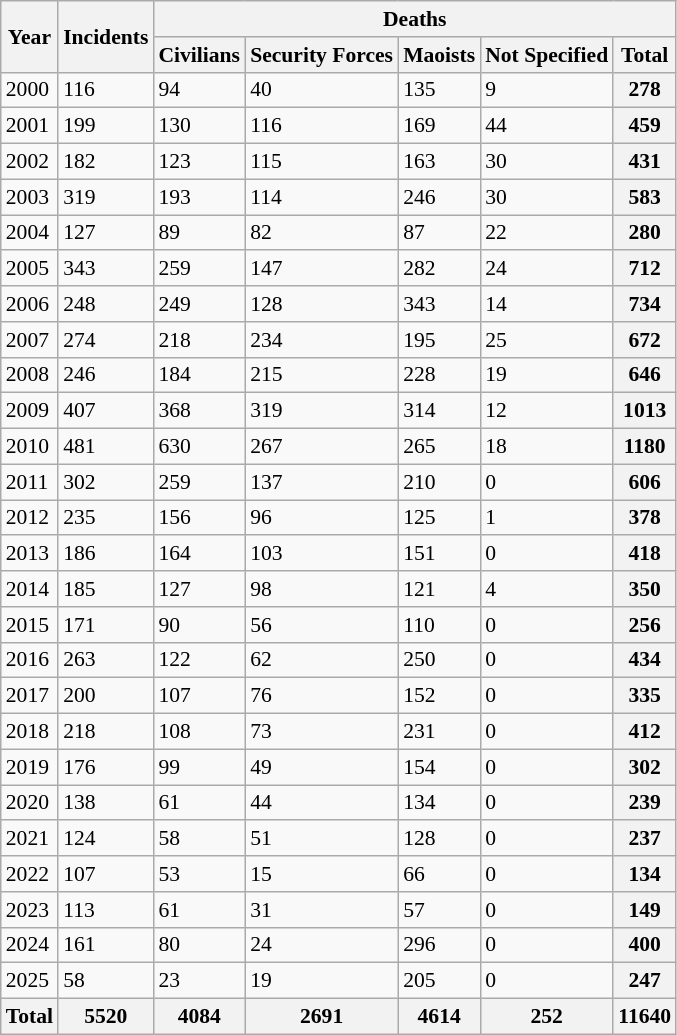<table class="wikitable sortable defaultcenter" style="font-size: 90%">
<tr>
<th rowspan="2">Year</th>
<th rowspan="2">Incidents</th>
<th colspan="5">Deaths</th>
</tr>
<tr>
<th>Civilians</th>
<th>Security Forces</th>
<th>Maoists</th>
<th>Not Specified</th>
<th>Total</th>
</tr>
<tr>
<td>2000</td>
<td>116</td>
<td>94</td>
<td>40</td>
<td>135</td>
<td>9</td>
<th>278</th>
</tr>
<tr>
<td>2001</td>
<td>199</td>
<td>130</td>
<td>116</td>
<td>169</td>
<td>44</td>
<th>459</th>
</tr>
<tr>
<td>2002</td>
<td>182</td>
<td>123</td>
<td>115</td>
<td>163</td>
<td>30</td>
<th>431</th>
</tr>
<tr>
<td>2003</td>
<td>319</td>
<td>193</td>
<td>114</td>
<td>246</td>
<td>30</td>
<th>583</th>
</tr>
<tr>
<td>2004</td>
<td>127</td>
<td>89</td>
<td>82</td>
<td>87</td>
<td>22</td>
<th>280</th>
</tr>
<tr>
<td>2005</td>
<td>343</td>
<td>259</td>
<td>147</td>
<td>282</td>
<td>24</td>
<th>712</th>
</tr>
<tr>
<td>2006</td>
<td>248</td>
<td>249</td>
<td>128</td>
<td>343</td>
<td>14</td>
<th>734</th>
</tr>
<tr>
<td>2007</td>
<td>274</td>
<td>218</td>
<td>234</td>
<td>195</td>
<td>25</td>
<th>672</th>
</tr>
<tr>
<td>2008</td>
<td>246</td>
<td>184</td>
<td>215</td>
<td>228</td>
<td>19</td>
<th>646</th>
</tr>
<tr>
<td>2009</td>
<td>407</td>
<td>368</td>
<td>319</td>
<td>314</td>
<td>12</td>
<th>1013</th>
</tr>
<tr>
<td>2010</td>
<td>481</td>
<td>630</td>
<td>267</td>
<td>265</td>
<td>18</td>
<th>1180</th>
</tr>
<tr>
<td>2011</td>
<td>302</td>
<td>259</td>
<td>137</td>
<td>210</td>
<td>0</td>
<th>606</th>
</tr>
<tr>
<td>2012</td>
<td>235</td>
<td>156</td>
<td>96</td>
<td>125</td>
<td>1</td>
<th>378</th>
</tr>
<tr>
<td>2013</td>
<td>186</td>
<td>164</td>
<td>103</td>
<td>151</td>
<td>0</td>
<th>418</th>
</tr>
<tr>
<td>2014</td>
<td>185</td>
<td>127</td>
<td>98</td>
<td>121</td>
<td>4</td>
<th>350</th>
</tr>
<tr>
<td>2015</td>
<td>171</td>
<td>90</td>
<td>56</td>
<td>110</td>
<td>0</td>
<th>256</th>
</tr>
<tr>
<td>2016</td>
<td>263</td>
<td>122</td>
<td>62</td>
<td>250</td>
<td>0</td>
<th>434</th>
</tr>
<tr>
<td>2017</td>
<td>200</td>
<td>107</td>
<td>76</td>
<td>152</td>
<td>0</td>
<th>335</th>
</tr>
<tr>
<td>2018</td>
<td>218</td>
<td>108</td>
<td>73</td>
<td>231</td>
<td>0</td>
<th>412</th>
</tr>
<tr>
<td>2019</td>
<td>176</td>
<td>99</td>
<td>49</td>
<td>154</td>
<td>0</td>
<th>302</th>
</tr>
<tr>
<td>2020</td>
<td>138</td>
<td>61</td>
<td>44</td>
<td>134</td>
<td>0</td>
<th>239</th>
</tr>
<tr>
<td>2021</td>
<td>124</td>
<td>58</td>
<td>51</td>
<td>128</td>
<td>0</td>
<th>237</th>
</tr>
<tr>
<td>2022</td>
<td>107</td>
<td>53</td>
<td>15</td>
<td>66</td>
<td>0</td>
<th>134</th>
</tr>
<tr>
<td>2023</td>
<td>113</td>
<td>61</td>
<td>31</td>
<td>57</td>
<td>0</td>
<th>149</th>
</tr>
<tr>
<td>2024</td>
<td>161</td>
<td>80</td>
<td>24</td>
<td>296</td>
<td>0</td>
<th>400</th>
</tr>
<tr>
<td>2025</td>
<td>58</td>
<td>23</td>
<td>19</td>
<td>205</td>
<td>0</td>
<th>247</th>
</tr>
<tr>
<th>Total</th>
<th>5520</th>
<th>4084</th>
<th>2691</th>
<th>4614</th>
<th>252</th>
<th>11640</th>
</tr>
</table>
